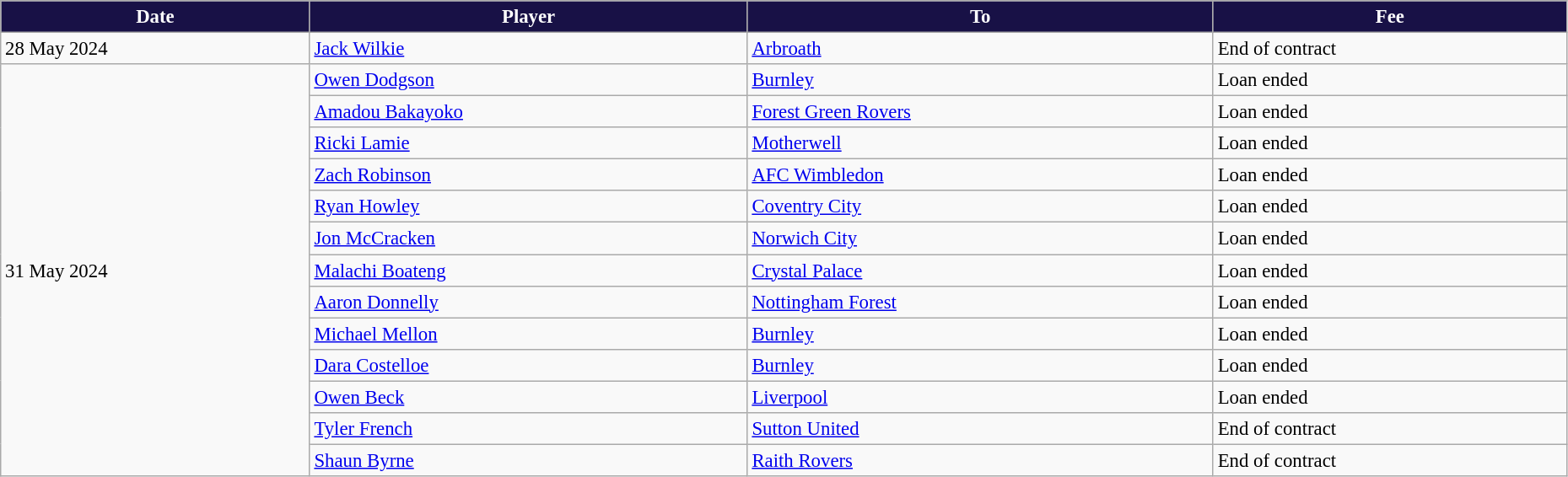<table class="wikitable" style="text-align:left; font-size:95%;width:98%;">
<tr>
<th style="background:#181146; color:white;">Date</th>
<th style="background:#181146; color:white;">Player</th>
<th style="background:#181146; color:white;">To</th>
<th style="background:#181146; color:white;">Fee</th>
</tr>
<tr>
<td>28 May 2024</td>
<td> <a href='#'>Jack Wilkie</a></td>
<td> <a href='#'>Arbroath</a></td>
<td>End of contract</td>
</tr>
<tr>
<td rowspan="13">31 May 2024</td>
<td> <a href='#'>Owen Dodgson</a></td>
<td> <a href='#'>Burnley</a></td>
<td>Loan ended</td>
</tr>
<tr>
<td> <a href='#'>Amadou Bakayoko</a></td>
<td> <a href='#'>Forest Green Rovers</a></td>
<td>Loan ended</td>
</tr>
<tr>
<td> <a href='#'>Ricki Lamie</a></td>
<td> <a href='#'>Motherwell</a></td>
<td>Loan ended</td>
</tr>
<tr>
<td> <a href='#'>Zach Robinson</a></td>
<td> <a href='#'>AFC Wimbledon</a></td>
<td>Loan ended</td>
</tr>
<tr>
<td> <a href='#'>Ryan Howley</a></td>
<td> <a href='#'>Coventry City</a></td>
<td>Loan ended</td>
</tr>
<tr>
<td> <a href='#'>Jon McCracken</a></td>
<td> <a href='#'>Norwich City</a></td>
<td>Loan ended</td>
</tr>
<tr>
<td> <a href='#'>Malachi Boateng</a></td>
<td> <a href='#'>Crystal Palace</a></td>
<td>Loan ended</td>
</tr>
<tr>
<td> <a href='#'>Aaron Donnelly</a></td>
<td> <a href='#'>Nottingham Forest</a></td>
<td>Loan ended</td>
</tr>
<tr>
<td> <a href='#'>Michael Mellon</a></td>
<td> <a href='#'>Burnley</a></td>
<td>Loan ended</td>
</tr>
<tr>
<td> <a href='#'>Dara Costelloe</a></td>
<td> <a href='#'>Burnley</a></td>
<td>Loan ended</td>
</tr>
<tr>
<td> <a href='#'>Owen Beck</a></td>
<td> <a href='#'>Liverpool</a></td>
<td>Loan ended</td>
</tr>
<tr>
<td> <a href='#'>Tyler French</a></td>
<td> <a href='#'>Sutton United</a></td>
<td>End of contract</td>
</tr>
<tr>
<td> <a href='#'>Shaun Byrne</a></td>
<td> <a href='#'>Raith Rovers</a></td>
<td>End of contract</td>
</tr>
</table>
